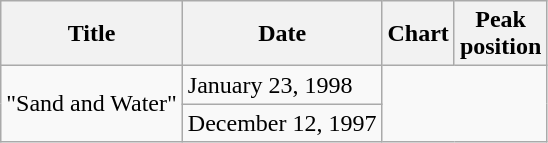<table class="wikitable">
<tr>
<th>Title</th>
<th>Date</th>
<th>Chart</th>
<th>Peak<br>position</th>
</tr>
<tr>
<td rowspan="2">"Sand and Water"</td>
<td>January 23, 1998<br></td>
</tr>
<tr>
<td>December 12, 1997<br></td>
</tr>
</table>
